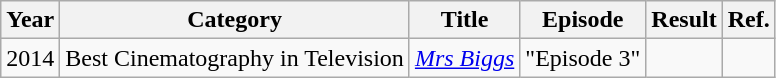<table class="wikitable">
<tr>
<th>Year</th>
<th>Category</th>
<th>Title</th>
<th>Episode</th>
<th>Result</th>
<th>Ref.</th>
</tr>
<tr>
<td>2014</td>
<td>Best Cinematography in Television</td>
<td><em><a href='#'>Mrs Biggs</a></em></td>
<td>"Episode 3"</td>
<td></td>
<td align=center></td>
</tr>
</table>
